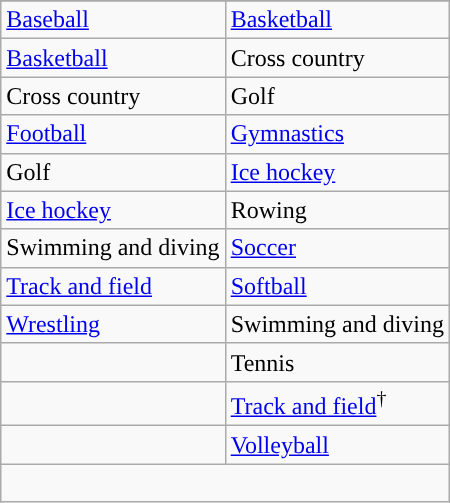<table class="wikitable" style=" ">
<tr>
</tr>
<tr>
<td><a href='#'>Baseball</a></td>
<td><a href='#'>Basketball</a></td>
</tr>
<tr>
<td><a href='#'>Basketball</a></td>
<td>Cross country</td>
</tr>
<tr>
<td>Cross country</td>
<td>Golf</td>
</tr>
<tr>
<td><a href='#'>Football</a></td>
<td><a href='#'>Gymnastics</a></td>
</tr>
<tr>
<td>Golf</td>
<td><a href='#'>Ice hockey</a></td>
</tr>
<tr>
<td><a href='#'>Ice hockey</a></td>
<td>Rowing</td>
</tr>
<tr>
<td>Swimming and diving</td>
<td><a href='#'>Soccer</a></td>
</tr>
<tr>
<td><a href='#'>Track and field</a></td>
<td><a href='#'>Softball</a></td>
</tr>
<tr>
<td><a href='#'>Wrestling</a></td>
<td>Swimming and diving</td>
</tr>
<tr>
<td></td>
<td>Tennis</td>
</tr>
<tr>
<td></td>
<td><a href='#'>Track and field</a><sup>†</sup></td>
</tr>
<tr>
<td></td>
<td><a href='#'>Volleyball</a></td>
</tr>
<tr>
<td colspan="2"><br></td>
</tr>
</table>
